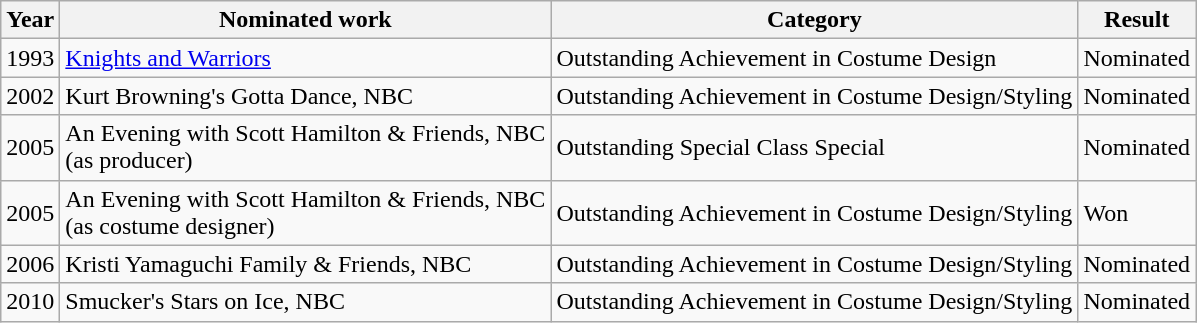<table class="wikitable">
<tr>
<th>Year</th>
<th>Nominated work</th>
<th>Category</th>
<th>Result</th>
</tr>
<tr>
<td>1993</td>
<td><a href='#'>Knights and Warriors</a></td>
<td>Outstanding Achievement in Costume Design</td>
<td>Nominated</td>
</tr>
<tr>
<td>2002</td>
<td>Kurt Browning's Gotta Dance, NBC</td>
<td>Outstanding Achievement in Costume Design/Styling</td>
<td>Nominated</td>
</tr>
<tr>
<td>2005</td>
<td>An Evening with Scott Hamilton & Friends, NBC <br> (as producer)</td>
<td>Outstanding Special Class Special</td>
<td>Nominated</td>
</tr>
<tr>
<td>2005</td>
<td>An Evening with Scott Hamilton & Friends, NBC <br> (as costume designer)</td>
<td>Outstanding Achievement in Costume Design/Styling</td>
<td>Won</td>
</tr>
<tr>
<td>2006</td>
<td>Kristi Yamaguchi Family & Friends, NBC</td>
<td>Outstanding Achievement in Costume Design/Styling</td>
<td>Nominated</td>
</tr>
<tr>
<td>2010</td>
<td>Smucker's Stars on Ice, NBC</td>
<td>Outstanding Achievement in Costume Design/Styling</td>
<td>Nominated</td>
</tr>
</table>
